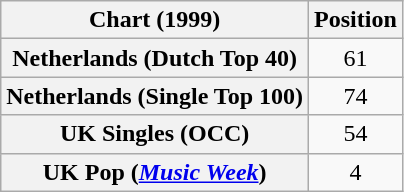<table class="wikitable sortable plainrowheaders" style="text-align:center">
<tr>
<th>Chart (1999)</th>
<th>Position</th>
</tr>
<tr>
<th scope="row">Netherlands (Dutch Top 40)</th>
<td>61</td>
</tr>
<tr>
<th scope="row">Netherlands (Single Top 100)</th>
<td>74</td>
</tr>
<tr>
<th scope="row">UK Singles (OCC)</th>
<td>54</td>
</tr>
<tr>
<th scope="row">UK Pop (<em><a href='#'>Music Week</a></em>)</th>
<td>4</td>
</tr>
</table>
